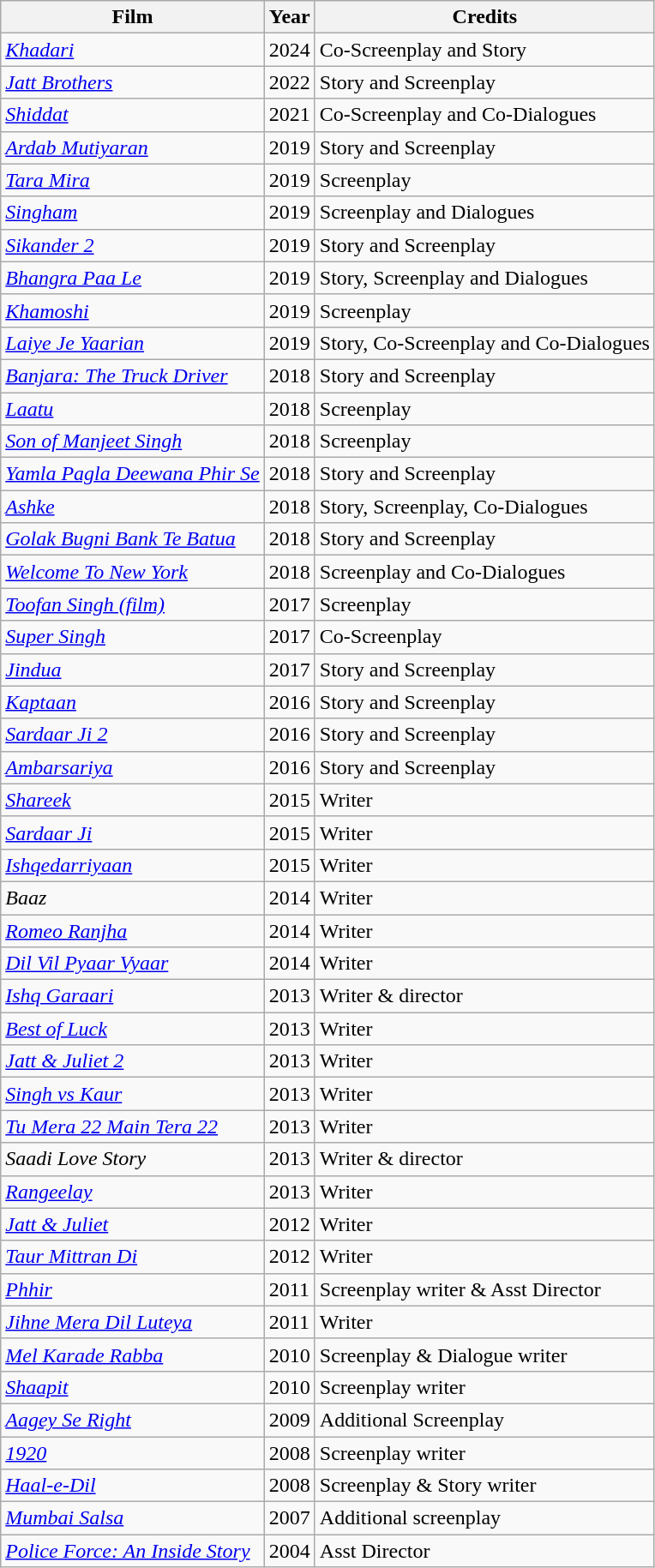<table class="wikitable">
<tr>
<th>Film</th>
<th>Year</th>
<th>Credits</th>
</tr>
<tr>
<td><em><a href='#'>Khadari</a></em></td>
<td>2024</td>
<td>Co-Screenplay and Story</td>
</tr>
<tr>
<td><em><a href='#'>Jatt Brothers</a></em></td>
<td>2022</td>
<td>Story and Screenplay</td>
</tr>
<tr>
<td><em><a href='#'>Shiddat</a></em></td>
<td>2021</td>
<td>Co-Screenplay and Co-Dialogues</td>
</tr>
<tr>
<td><em><a href='#'>Ardab Mutiyaran</a></em></td>
<td>2019</td>
<td>Story and Screenplay</td>
</tr>
<tr>
<td><em><a href='#'>Tara Mira</a></em></td>
<td>2019</td>
<td>Screenplay</td>
</tr>
<tr>
<td><em><a href='#'>Singham</a></em></td>
<td>2019</td>
<td>Screenplay and Dialogues</td>
</tr>
<tr>
<td><em><a href='#'>Sikander 2</a></em></td>
<td>2019</td>
<td>Story and Screenplay</td>
</tr>
<tr>
<td><em><a href='#'>Bhangra Paa Le</a></em></td>
<td>2019</td>
<td>Story, Screenplay and Dialogues</td>
</tr>
<tr>
<td><em><a href='#'>Khamoshi</a></em></td>
<td>2019</td>
<td>Screenplay</td>
</tr>
<tr>
<td><em><a href='#'>Laiye Je Yaarian</a></em></td>
<td>2019</td>
<td>Story, Co-Screenplay and Co-Dialogues</td>
</tr>
<tr>
<td><em><a href='#'>Banjara: The Truck Driver</a></em></td>
<td>2018</td>
<td>Story and Screenplay</td>
</tr>
<tr>
<td><em><a href='#'>Laatu</a></em></td>
<td>2018</td>
<td>Screenplay</td>
</tr>
<tr>
<td><em><a href='#'>Son of Manjeet Singh</a></em></td>
<td>2018</td>
<td>Screenplay</td>
</tr>
<tr>
<td><em><a href='#'>Yamla Pagla Deewana Phir Se</a></em></td>
<td>2018</td>
<td>Story and Screenplay</td>
</tr>
<tr>
<td><em><a href='#'>Ashke</a></em></td>
<td>2018</td>
<td>Story, Screenplay, Co-Dialogues</td>
</tr>
<tr>
<td><em><a href='#'>Golak Bugni Bank Te Batua</a></em></td>
<td>2018</td>
<td>Story and Screenplay</td>
</tr>
<tr>
<td><em><a href='#'>Welcome To New York</a></em></td>
<td>2018</td>
<td>Screenplay and Co-Dialogues</td>
</tr>
<tr>
<td><em><a href='#'>Toofan Singh (film)</a></em></td>
<td>2017</td>
<td>Screenplay</td>
</tr>
<tr>
<td><em><a href='#'>Super Singh</a></em></td>
<td>2017</td>
<td>Co-Screenplay</td>
</tr>
<tr>
<td><em><a href='#'>Jindua</a></em></td>
<td>2017</td>
<td>Story and Screenplay</td>
</tr>
<tr>
<td><em><a href='#'>Kaptaan</a></em></td>
<td>2016</td>
<td>Story and Screenplay</td>
</tr>
<tr>
<td><em><a href='#'>Sardaar Ji 2</a></em></td>
<td>2016</td>
<td>Story and Screenplay</td>
</tr>
<tr>
<td><em><a href='#'>Ambarsariya</a></em></td>
<td>2016</td>
<td>Story and Screenplay</td>
</tr>
<tr>
<td><em><a href='#'>Shareek</a></em></td>
<td>2015</td>
<td>Writer</td>
</tr>
<tr>
<td><em><a href='#'>Sardaar Ji</a></em></td>
<td>2015</td>
<td>Writer</td>
</tr>
<tr>
<td><em><a href='#'>Ishqedarriyaan</a></em></td>
<td>2015</td>
<td>Writer</td>
</tr>
<tr>
<td><em>Baaz</em></td>
<td>2014</td>
<td>Writer</td>
</tr>
<tr>
<td><em><a href='#'>Romeo Ranjha</a></em></td>
<td>2014</td>
<td>Writer</td>
</tr>
<tr>
<td><em><a href='#'>Dil Vil Pyaar Vyaar</a></em></td>
<td>2014</td>
<td>Writer</td>
</tr>
<tr>
<td><em><a href='#'>Ishq Garaari</a></em></td>
<td>2013</td>
<td>Writer & director</td>
</tr>
<tr>
<td><em><a href='#'>Best of Luck</a></em></td>
<td>2013</td>
<td>Writer</td>
</tr>
<tr>
<td><em><a href='#'>Jatt & Juliet 2</a></em></td>
<td>2013</td>
<td>Writer</td>
</tr>
<tr>
<td><em><a href='#'>Singh vs Kaur</a></em></td>
<td>2013</td>
<td>Writer</td>
</tr>
<tr>
<td><em><a href='#'>Tu Mera 22 Main Tera 22</a></em></td>
<td>2013</td>
<td>Writer</td>
</tr>
<tr>
<td><em>Saadi Love Story</em></td>
<td>2013</td>
<td>Writer & director</td>
</tr>
<tr>
<td><em><a href='#'>Rangeelay</a></em></td>
<td>2013</td>
<td>Writer</td>
</tr>
<tr>
<td><em><a href='#'>Jatt & Juliet</a></em></td>
<td>2012</td>
<td>Writer</td>
</tr>
<tr>
<td><em><a href='#'>Taur Mittran Di</a></em></td>
<td>2012</td>
<td>Writer</td>
</tr>
<tr>
<td><em><a href='#'>Phhir</a></em></td>
<td>2011</td>
<td>Screenplay writer & Asst Director</td>
</tr>
<tr>
<td><em><a href='#'>Jihne Mera Dil Luteya</a></em></td>
<td>2011</td>
<td>Writer</td>
</tr>
<tr>
<td><em><a href='#'>Mel Karade Rabba</a></em></td>
<td>2010</td>
<td>Screenplay & Dialogue writer</td>
</tr>
<tr>
<td><em><a href='#'>Shaapit</a></em></td>
<td>2010</td>
<td>Screenplay writer</td>
</tr>
<tr>
<td><em><a href='#'>Aagey Se Right</a></em></td>
<td>2009</td>
<td>Additional Screenplay</td>
</tr>
<tr>
<td><em><a href='#'>1920</a></em></td>
<td>2008</td>
<td>Screenplay writer</td>
</tr>
<tr>
<td><em><a href='#'>Haal-e-Dil</a></em></td>
<td>2008</td>
<td>Screenplay & Story writer</td>
</tr>
<tr>
<td><em><a href='#'>Mumbai Salsa</a></em></td>
<td>2007</td>
<td>Additional screenplay</td>
</tr>
<tr>
<td><em><a href='#'>Police Force: An Inside Story</a></em></td>
<td>2004</td>
<td>Asst Director</td>
</tr>
</table>
